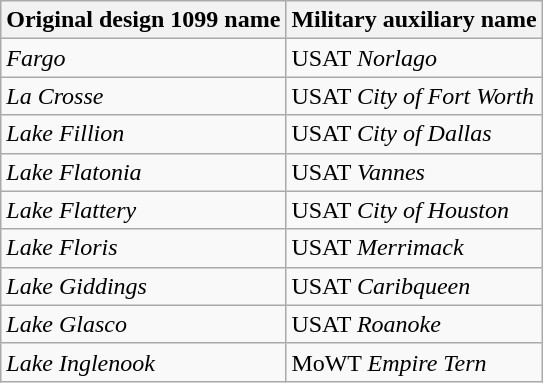<table class="wikitable">
<tr>
<th>Original design 1099 name</th>
<th>Military auxiliary name</th>
</tr>
<tr>
<td><em>Fargo</em></td>
<td>USAT <em>Norlago</em></td>
</tr>
<tr>
<td><em>La Crosse</em></td>
<td>USAT <em>City of Fort Worth</em></td>
</tr>
<tr>
<td><em>Lake Fillion</em></td>
<td>USAT <em>City of Dallas</em></td>
</tr>
<tr>
<td><em>Lake Flatonia</em></td>
<td>USAT <em>Vannes</em></td>
</tr>
<tr>
<td><em>Lake Flattery</em></td>
<td>USAT <em>City of Houston</em></td>
</tr>
<tr>
<td><em>Lake Floris</em></td>
<td>USAT <em>Merrimack</em></td>
</tr>
<tr>
<td><em>Lake Giddings</em></td>
<td>USAT <em>Caribqueen</em></td>
</tr>
<tr>
<td><em>Lake Glasco</em></td>
<td>USAT <em>Roanoke</em></td>
</tr>
<tr>
<td><em>Lake Inglenook</em></td>
<td>MoWT <em>Empire Tern</em></td>
</tr>
</table>
